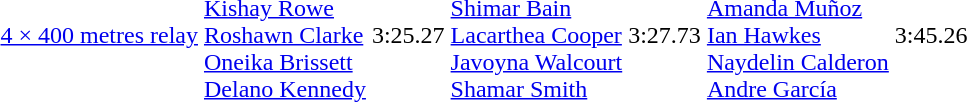<table>
<tr>
<td><a href='#'>4 × 400 metres relay</a></td>
<td> <br><a href='#'>Kishay Rowe</a> <br> <a href='#'>Roshawn Clarke</a><br><a href='#'>Oneika Brissett</a> <br><a href='#'>Delano Kennedy</a> <br></td>
<td>3:25.27</td>
<td><br><a href='#'>Shimar Bain</a> <br><a href='#'>Lacarthea Cooper</a> <br><a href='#'>Javoyna Walcourt</a> <br><a href='#'>Shamar Smith</a> <br></td>
<td>3:27.73</td>
<td><br><a href='#'>Amanda Muñoz</a> <br><a href='#'>Ian Hawkes</a> <br><a href='#'>Naydelin Calderon</a> <br><a href='#'>Andre García</a> <br></td>
<td>3:45.26</td>
</tr>
</table>
